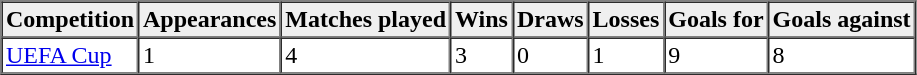<table border="1" cellspacing="0" cellpadding="2">
<tr ---->
<th style="background:#efefef;">Competition</th>
<th style="background:#efefef;">Appearances</th>
<th style="background:#efefef;">Matches played</th>
<th style="background:#efefef;">Wins</th>
<th style="background:#efefef;">Draws</th>
<th style="background:#efefef;">Losses</th>
<th style="background:#efefef;">Goals for</th>
<th style="background:#efefef;">Goals against</th>
</tr>
<tr ---->
<td><a href='#'>UEFA Cup</a></td>
<td>1</td>
<td>4</td>
<td>3</td>
<td>0</td>
<td>1</td>
<td>9</td>
<td>8</td>
</tr>
</table>
